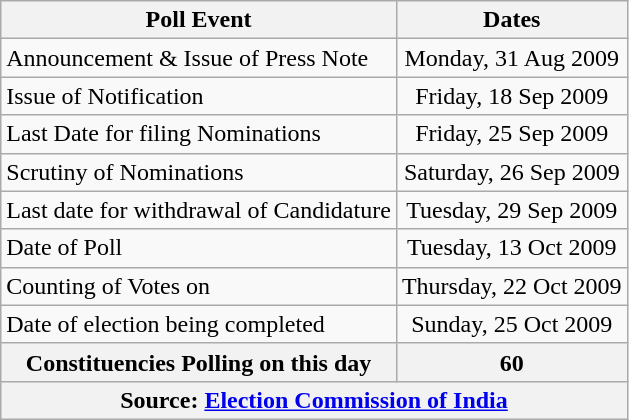<table class="wikitable">
<tr>
<th>Poll Event</th>
<th>Dates</th>
</tr>
<tr>
<td>Announcement & Issue of Press Note</td>
<td align="center">Monday, 31 Aug 2009</td>
</tr>
<tr>
<td>Issue of Notification</td>
<td align="center">Friday, 18 Sep 2009</td>
</tr>
<tr>
<td>Last Date for filing Nominations</td>
<td align="center">Friday, 25 Sep 2009</td>
</tr>
<tr>
<td>Scrutiny of Nominations</td>
<td align="center">Saturday, 26 Sep 2009</td>
</tr>
<tr>
<td>Last date for withdrawal of Candidature</td>
<td align="center">Tuesday, 29 Sep 2009</td>
</tr>
<tr>
<td>Date of Poll</td>
<td align="center">Tuesday, 13 Oct 2009</td>
</tr>
<tr>
<td>Counting of Votes on</td>
<td align="center">Thursday, 22 Oct 2009</td>
</tr>
<tr>
<td>Date of election being completed</td>
<td align="center">Sunday, 25 Oct 2009</td>
</tr>
<tr>
<th>Constituencies Polling on this day</th>
<th>60</th>
</tr>
<tr>
<th colspan=2 align="center">Source: <a href='#'>Election Commission of India</a></th>
</tr>
</table>
